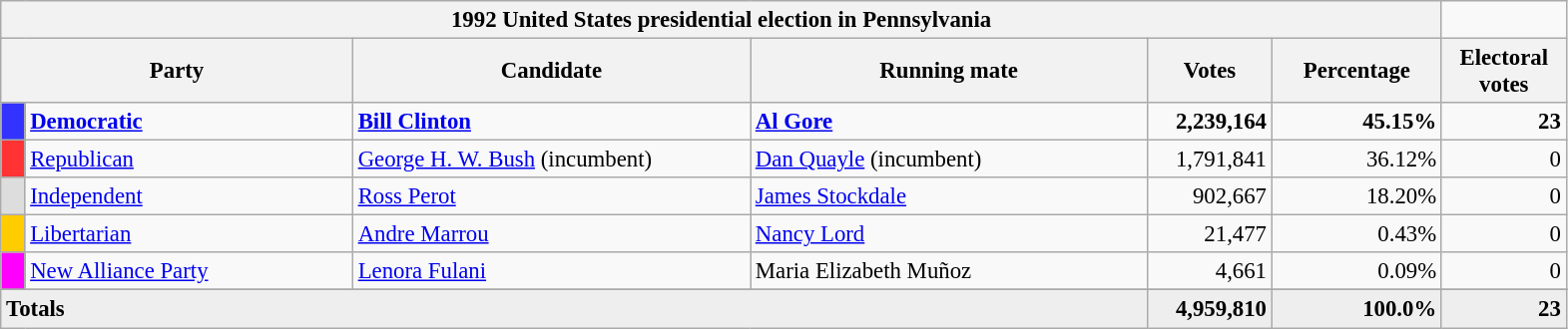<table class="wikitable" style="font-size: 95%;">
<tr>
<th colspan="6">1992 United States presidential election in Pennsylvania</th>
</tr>
<tr>
<th colspan="2" style="width: 15em">Party</th>
<th style="width: 17em">Candidate</th>
<th style="width: 17em">Running mate</th>
<th style="width: 5em">Votes</th>
<th style="width: 7em">Percentage</th>
<th style="width: 5em">Electoral votes</th>
</tr>
<tr>
<th style="background-color:#3333FF; width: 3px"></th>
<td style="width: 130px"><strong><a href='#'>Democratic</a></strong></td>
<td><strong><a href='#'>Bill Clinton</a></strong></td>
<td><strong><a href='#'>Al Gore</a></strong></td>
<td align="right"><strong>2,239,164</strong></td>
<td align="right"><strong>45.15%</strong></td>
<td align="right"><strong>23</strong></td>
</tr>
<tr>
<th style="background-color:#FF3333; width: 3px"></th>
<td style="width: 130px"><a href='#'>Republican</a></td>
<td><a href='#'>George H. W. Bush</a> (incumbent)</td>
<td><a href='#'>Dan Quayle</a> (incumbent)</td>
<td align="right">1,791,841</td>
<td align="right">36.12%</td>
<td align="right">0</td>
</tr>
<tr>
<th style="background-color:#DDDDDD; width: 3px"></th>
<td style="width: 130px"><a href='#'>Independent</a></td>
<td><a href='#'>Ross Perot</a></td>
<td><a href='#'>James Stockdale</a></td>
<td align="right">902,667</td>
<td align="right">18.20%</td>
<td align="right">0</td>
</tr>
<tr>
<th style="background-color:#FFCC00; width: 3px"></th>
<td style="width: 130px"><a href='#'>Libertarian</a></td>
<td><a href='#'>Andre Marrou</a></td>
<td><a href='#'>Nancy Lord</a></td>
<td align="right">21,477</td>
<td align="right">0.43%</td>
<td align="right">0</td>
</tr>
<tr>
<th style="background-color:#FF00FF; width: 3px"></th>
<td style="width: 130px"><a href='#'>New Alliance Party</a></td>
<td><a href='#'>Lenora Fulani</a></td>
<td>Maria Elizabeth Muñoz</td>
<td align="right">4,661</td>
<td align="right">0.09%</td>
<td align="right">0</td>
</tr>
<tr>
</tr>
<tr bgcolor="#EEEEEE">
<td colspan="4" align="left"><strong>Totals</strong></td>
<td align="right"><strong>4,959,810</strong></td>
<td align="right"><strong>100.0%</strong></td>
<td align="right"><strong>23</strong></td>
</tr>
</table>
